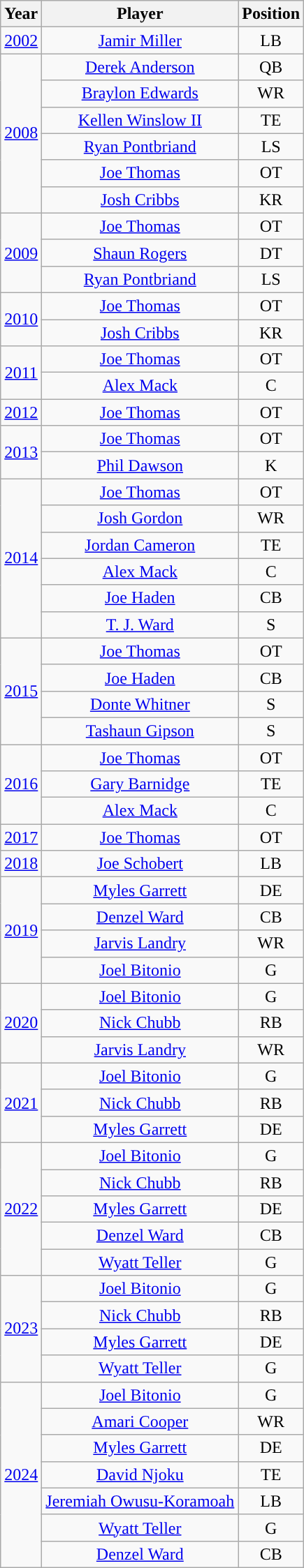<table class="wikitable" style="text-align:center">
<tr>
<th>Year</th>
<th>Player</th>
<th>Position</th>
</tr>
<tr>
<td><a href='#'>2002</a></td>
<td><a href='#'>Jamir Miller</a></td>
<td>LB</td>
</tr>
<tr>
<td rowspan="6"><a href='#'>2008</a></td>
<td><a href='#'>Derek Anderson</a></td>
<td>QB</td>
</tr>
<tr>
<td><a href='#'>Braylon Edwards</a></td>
<td>WR</td>
</tr>
<tr>
<td><a href='#'>Kellen Winslow II</a></td>
<td>TE</td>
</tr>
<tr>
<td><a href='#'>Ryan Pontbriand</a></td>
<td>LS</td>
</tr>
<tr>
<td><a href='#'>Joe Thomas</a></td>
<td>OT</td>
</tr>
<tr>
<td><a href='#'>Josh Cribbs</a></td>
<td>KR</td>
</tr>
<tr>
<td rowspan="3"><a href='#'>2009</a></td>
<td><a href='#'>Joe Thomas</a></td>
<td>OT</td>
</tr>
<tr>
<td><a href='#'>Shaun Rogers</a></td>
<td>DT</td>
</tr>
<tr>
<td><a href='#'>Ryan Pontbriand</a></td>
<td>LS</td>
</tr>
<tr>
<td rowspan="2"><a href='#'>2010</a></td>
<td><a href='#'>Joe Thomas</a></td>
<td>OT</td>
</tr>
<tr>
<td><a href='#'>Josh Cribbs</a></td>
<td>KR</td>
</tr>
<tr>
<td rowspan="2"><a href='#'>2011</a></td>
<td><a href='#'>Joe Thomas</a></td>
<td>OT</td>
</tr>
<tr>
<td><a href='#'>Alex Mack</a></td>
<td>C</td>
</tr>
<tr>
<td rowspan="1"><a href='#'>2012</a></td>
<td><a href='#'>Joe Thomas</a></td>
<td>OT</td>
</tr>
<tr>
<td rowspan="2"><a href='#'>2013</a></td>
<td><a href='#'>Joe Thomas</a></td>
<td>OT</td>
</tr>
<tr>
<td><a href='#'>Phil Dawson</a></td>
<td>K</td>
</tr>
<tr>
<td rowspan="6"><a href='#'>2014</a></td>
<td><a href='#'>Joe Thomas</a></td>
<td>OT</td>
</tr>
<tr>
<td><a href='#'>Josh Gordon</a></td>
<td>WR</td>
</tr>
<tr>
<td><a href='#'>Jordan Cameron</a></td>
<td>TE</td>
</tr>
<tr>
<td><a href='#'>Alex Mack</a></td>
<td>C</td>
</tr>
<tr>
<td><a href='#'>Joe Haden</a></td>
<td>CB</td>
</tr>
<tr>
<td><a href='#'>T. J. Ward</a></td>
<td>S</td>
</tr>
<tr>
<td rowspan="4"><a href='#'>2015</a></td>
<td><a href='#'>Joe Thomas</a></td>
<td>OT</td>
</tr>
<tr>
<td><a href='#'>Joe Haden</a></td>
<td>CB</td>
</tr>
<tr>
<td><a href='#'>Donte Whitner</a></td>
<td>S</td>
</tr>
<tr>
<td><a href='#'>Tashaun Gipson</a></td>
<td>S</td>
</tr>
<tr>
<td rowspan="3"><a href='#'>2016</a></td>
<td><a href='#'>Joe Thomas</a></td>
<td>OT</td>
</tr>
<tr>
<td><a href='#'>Gary Barnidge</a></td>
<td>TE</td>
</tr>
<tr>
<td><a href='#'>Alex Mack</a></td>
<td>C</td>
</tr>
<tr>
<td rowspan="1"><a href='#'>2017</a></td>
<td><a href='#'>Joe Thomas</a></td>
<td>OT</td>
</tr>
<tr>
<td rowspan="1"><a href='#'>2018</a></td>
<td><a href='#'>Joe Schobert</a></td>
<td>LB</td>
</tr>
<tr>
<td rowspan="4"><a href='#'>2019</a></td>
<td><a href='#'>Myles Garrett</a></td>
<td>DE</td>
</tr>
<tr>
<td><a href='#'>Denzel Ward</a></td>
<td>CB</td>
</tr>
<tr>
<td><a href='#'>Jarvis Landry</a></td>
<td>WR</td>
</tr>
<tr>
<td><a href='#'>Joel Bitonio</a></td>
<td>G</td>
</tr>
<tr>
<td rowspan="3"><a href='#'>2020</a></td>
<td><a href='#'>Joel Bitonio</a></td>
<td>G</td>
</tr>
<tr>
<td><a href='#'>Nick Chubb</a></td>
<td>RB</td>
</tr>
<tr>
<td><a href='#'>Jarvis Landry</a></td>
<td>WR</td>
</tr>
<tr>
<td rowspan="3"><a href='#'>2021</a></td>
<td><a href='#'>Joel Bitonio</a></td>
<td>G</td>
</tr>
<tr>
<td><a href='#'>Nick Chubb</a></td>
<td>RB</td>
</tr>
<tr>
<td><a href='#'>Myles Garrett</a></td>
<td>DE</td>
</tr>
<tr>
<td rowspan="5"><a href='#'>2022</a></td>
<td><a href='#'>Joel Bitonio</a></td>
<td>G</td>
</tr>
<tr>
<td><a href='#'>Nick Chubb</a></td>
<td>RB</td>
</tr>
<tr>
<td><a href='#'>Myles Garrett</a></td>
<td>DE</td>
</tr>
<tr>
<td><a href='#'>Denzel Ward</a></td>
<td>CB</td>
</tr>
<tr>
<td><a href='#'>Wyatt Teller</a></td>
<td>G</td>
</tr>
<tr>
<td rowspan="4"><a href='#'>2023</a></td>
<td><a href='#'>Joel Bitonio</a></td>
<td>G</td>
</tr>
<tr>
<td><a href='#'>Nick Chubb</a></td>
<td>RB</td>
</tr>
<tr>
<td><a href='#'>Myles Garrett</a></td>
<td>DE</td>
</tr>
<tr>
<td><a href='#'>Wyatt Teller</a></td>
<td>G</td>
</tr>
<tr>
<td rowspan="7"><a href='#'>2024</a></td>
<td><a href='#'>Joel Bitonio</a></td>
<td>G</td>
</tr>
<tr>
<td><a href='#'>Amari Cooper</a></td>
<td>WR</td>
</tr>
<tr>
<td><a href='#'>Myles Garrett</a></td>
<td>DE</td>
</tr>
<tr>
<td><a href='#'>David Njoku</a></td>
<td>TE</td>
</tr>
<tr>
<td><a href='#'>Jeremiah Owusu-Koramoah</a></td>
<td>LB</td>
</tr>
<tr>
<td><a href='#'>Wyatt Teller</a></td>
<td>G</td>
</tr>
<tr>
<td><a href='#'>Denzel Ward</a></td>
<td>CB</td>
</tr>
</table>
